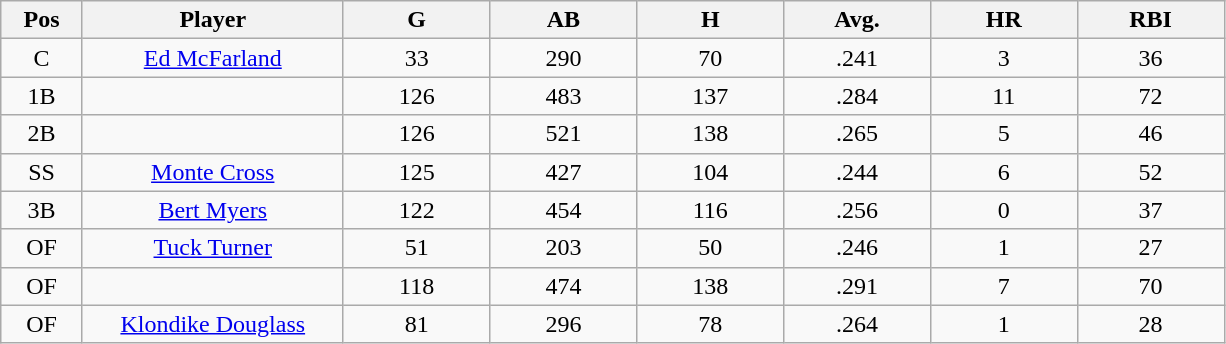<table class="wikitable sortable">
<tr>
<th bgcolor="#DDDDFF" width="5%">Pos</th>
<th bgcolor="#DDDDFF" width="16%">Player</th>
<th bgcolor="#DDDDFF" width="9%">G</th>
<th bgcolor="#DDDDFF" width="9%">AB</th>
<th bgcolor="#DDDDFF" width="9%">H</th>
<th bgcolor="#DDDDFF" width="9%">Avg.</th>
<th bgcolor="#DDDDFF" width="9%">HR</th>
<th bgcolor="#DDDDFF" width="9%">RBI</th>
</tr>
<tr align="center">
<td>C</td>
<td><a href='#'>Ed McFarland</a></td>
<td>33</td>
<td>290</td>
<td>70</td>
<td>.241</td>
<td>3</td>
<td>36</td>
</tr>
<tr align=center>
<td>1B</td>
<td></td>
<td>126</td>
<td>483</td>
<td>137</td>
<td>.284</td>
<td>11</td>
<td>72</td>
</tr>
<tr align="center">
<td>2B</td>
<td></td>
<td>126</td>
<td>521</td>
<td>138</td>
<td>.265</td>
<td>5</td>
<td>46</td>
</tr>
<tr align="center">
<td>SS</td>
<td><a href='#'>Monte Cross</a></td>
<td>125</td>
<td>427</td>
<td>104</td>
<td>.244</td>
<td>6</td>
<td>52</td>
</tr>
<tr align=center>
<td>3B</td>
<td><a href='#'>Bert Myers</a></td>
<td>122</td>
<td>454</td>
<td>116</td>
<td>.256</td>
<td>0</td>
<td>37</td>
</tr>
<tr align=center>
<td>OF</td>
<td><a href='#'>Tuck Turner</a></td>
<td>51</td>
<td>203</td>
<td>50</td>
<td>.246</td>
<td>1</td>
<td>27</td>
</tr>
<tr align=center>
<td>OF</td>
<td></td>
<td>118</td>
<td>474</td>
<td>138</td>
<td>.291</td>
<td>7</td>
<td>70</td>
</tr>
<tr align="center">
<td>OF</td>
<td><a href='#'>Klondike Douglass</a></td>
<td>81</td>
<td>296</td>
<td>78</td>
<td>.264</td>
<td>1</td>
<td>28</td>
</tr>
</table>
